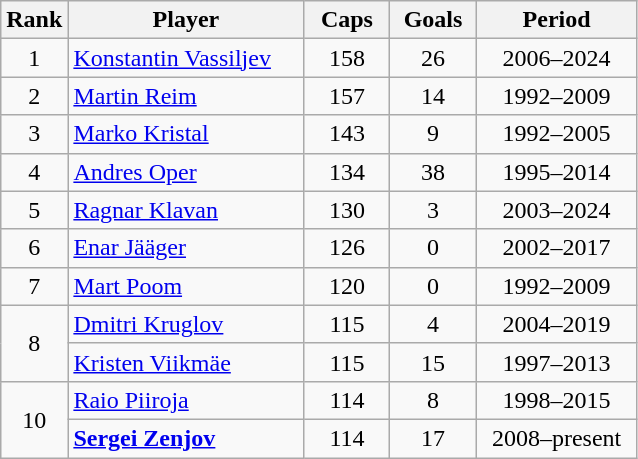<table class="wikitable sortable" style="font-size:100%; text-align:center;">
<tr>
<th width=30px>Rank</th>
<th width=150px>Player</th>
<th width=50px>Caps</th>
<th width=50px>Goals</th>
<th width=100px>Period</th>
</tr>
<tr>
<td>1</td>
<td align=left><a href='#'>Konstantin Vassiljev</a></td>
<td>158</td>
<td>26</td>
<td>2006–2024</td>
</tr>
<tr>
<td>2</td>
<td align=left><a href='#'>Martin Reim</a></td>
<td>157</td>
<td>14</td>
<td>1992–2009</td>
</tr>
<tr>
<td>3</td>
<td align=left><a href='#'>Marko Kristal</a></td>
<td>143</td>
<td>9</td>
<td>1992–2005</td>
</tr>
<tr>
<td>4</td>
<td align=left><a href='#'>Andres Oper</a></td>
<td>134</td>
<td>38</td>
<td>1995–2014</td>
</tr>
<tr>
<td>5</td>
<td align=left><a href='#'>Ragnar Klavan</a></td>
<td>130</td>
<td>3</td>
<td>2003–2024</td>
</tr>
<tr>
<td>6</td>
<td align=left><a href='#'>Enar Jääger</a></td>
<td>126</td>
<td>0</td>
<td>2002–2017</td>
</tr>
<tr>
<td>7</td>
<td align=left><a href='#'>Mart Poom</a></td>
<td>120</td>
<td>0</td>
<td>1992–2009</td>
</tr>
<tr>
<td rowspan=2>8</td>
<td align=left><a href='#'>Dmitri Kruglov</a></td>
<td>115</td>
<td>4</td>
<td>2004–2019</td>
</tr>
<tr>
<td align=left><a href='#'>Kristen Viikmäe</a></td>
<td>115</td>
<td>15</td>
<td>1997–2013</td>
</tr>
<tr>
<td rowspan=2>10</td>
<td align=left><a href='#'>Raio Piiroja</a></td>
<td>114</td>
<td>8</td>
<td>1998–2015</td>
</tr>
<tr>
<td align=left><strong><a href='#'>Sergei Zenjov</a></strong></td>
<td>114</td>
<td>17</td>
<td>2008–present</td>
</tr>
</table>
